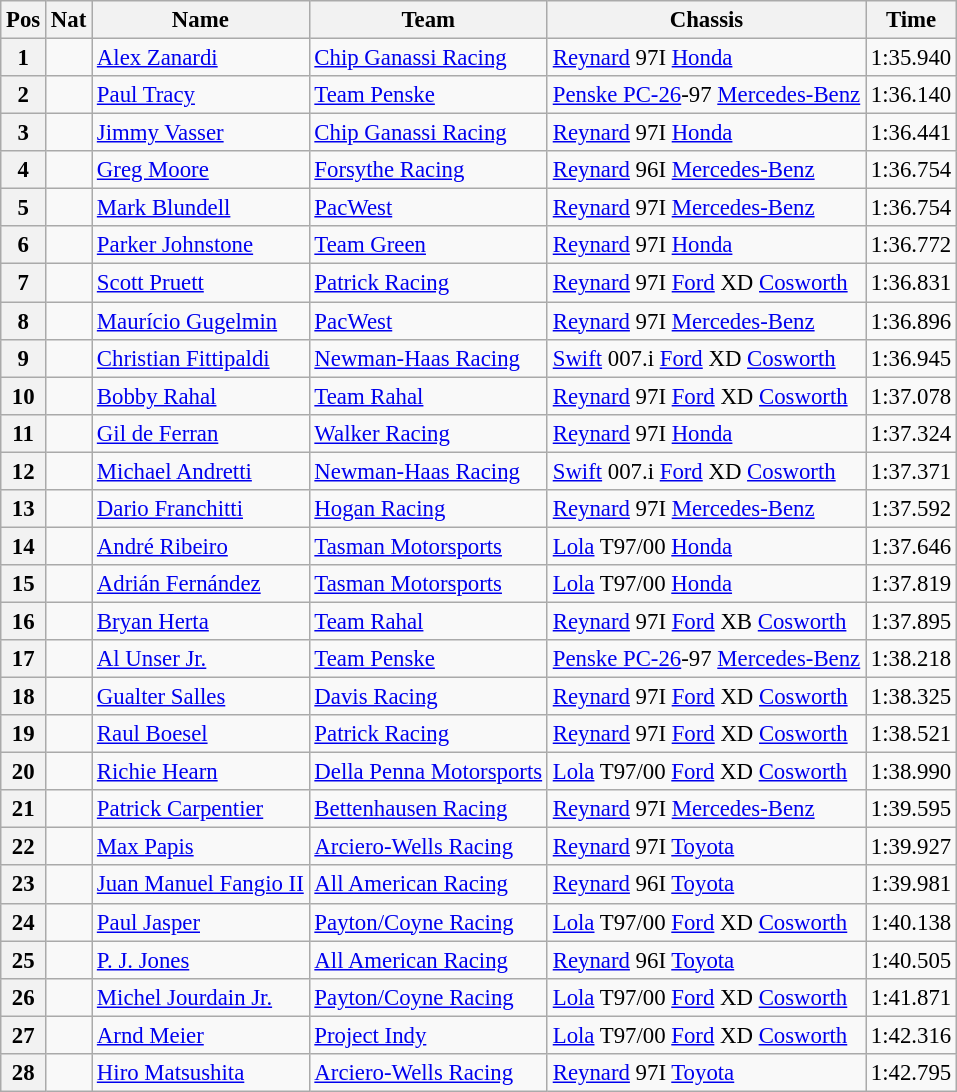<table class="wikitable" style="font-size: 95%;">
<tr>
<th>Pos</th>
<th>Nat</th>
<th>Name</th>
<th>Team</th>
<th>Chassis</th>
<th>Time</th>
</tr>
<tr>
<th>1</th>
<td></td>
<td><a href='#'>Alex Zanardi</a></td>
<td><a href='#'>Chip Ganassi Racing</a></td>
<td><a href='#'>Reynard</a> 97I <a href='#'>Honda</a></td>
<td>1:35.940</td>
</tr>
<tr>
<th>2</th>
<td></td>
<td><a href='#'>Paul Tracy</a></td>
<td><a href='#'>Team Penske</a></td>
<td><a href='#'>Penske PC-26</a>-97 <a href='#'>Mercedes-Benz</a></td>
<td>1:36.140</td>
</tr>
<tr>
<th>3</th>
<td></td>
<td><a href='#'>Jimmy Vasser</a></td>
<td><a href='#'>Chip Ganassi Racing</a></td>
<td><a href='#'>Reynard</a> 97I <a href='#'>Honda</a></td>
<td>1:36.441</td>
</tr>
<tr>
<th>4</th>
<td></td>
<td><a href='#'>Greg Moore</a></td>
<td><a href='#'>Forsythe Racing</a></td>
<td><a href='#'>Reynard</a> 96I <a href='#'>Mercedes-Benz</a></td>
<td>1:36.754</td>
</tr>
<tr>
<th>5</th>
<td></td>
<td><a href='#'>Mark Blundell</a></td>
<td><a href='#'>PacWest</a></td>
<td><a href='#'>Reynard</a> 97I <a href='#'>Mercedes-Benz</a></td>
<td>1:36.754</td>
</tr>
<tr>
<th>6</th>
<td></td>
<td><a href='#'>Parker Johnstone</a></td>
<td><a href='#'>Team Green</a></td>
<td><a href='#'>Reynard</a> 97I <a href='#'>Honda</a></td>
<td>1:36.772</td>
</tr>
<tr>
<th>7</th>
<td></td>
<td><a href='#'>Scott Pruett</a></td>
<td><a href='#'>Patrick Racing</a></td>
<td><a href='#'>Reynard</a> 97I <a href='#'>Ford</a> XD <a href='#'>Cosworth</a></td>
<td>1:36.831</td>
</tr>
<tr>
<th>8</th>
<td></td>
<td><a href='#'>Maurício Gugelmin</a></td>
<td><a href='#'>PacWest</a></td>
<td><a href='#'>Reynard</a> 97I <a href='#'>Mercedes-Benz</a></td>
<td>1:36.896</td>
</tr>
<tr>
<th>9</th>
<td></td>
<td><a href='#'>Christian Fittipaldi</a></td>
<td><a href='#'>Newman-Haas Racing</a></td>
<td><a href='#'>Swift</a> 007.i <a href='#'>Ford</a> XD <a href='#'>Cosworth</a></td>
<td>1:36.945</td>
</tr>
<tr>
<th>10</th>
<td></td>
<td><a href='#'>Bobby Rahal</a></td>
<td><a href='#'>Team Rahal</a></td>
<td><a href='#'>Reynard</a> 97I <a href='#'>Ford</a> XD <a href='#'>Cosworth</a></td>
<td>1:37.078</td>
</tr>
<tr>
<th>11</th>
<td></td>
<td><a href='#'>Gil de Ferran</a></td>
<td><a href='#'>Walker Racing</a></td>
<td><a href='#'>Reynard</a> 97I <a href='#'>Honda</a></td>
<td>1:37.324</td>
</tr>
<tr>
<th>12</th>
<td></td>
<td><a href='#'>Michael Andretti</a></td>
<td><a href='#'>Newman-Haas Racing</a></td>
<td><a href='#'>Swift</a> 007.i <a href='#'>Ford</a> XD <a href='#'>Cosworth</a></td>
<td>1:37.371</td>
</tr>
<tr>
<th>13</th>
<td></td>
<td><a href='#'>Dario Franchitti</a></td>
<td><a href='#'>Hogan Racing</a></td>
<td><a href='#'>Reynard</a> 97I <a href='#'>Mercedes-Benz</a></td>
<td>1:37.592</td>
</tr>
<tr>
<th>14</th>
<td></td>
<td><a href='#'>André Ribeiro</a></td>
<td><a href='#'>Tasman Motorsports</a></td>
<td><a href='#'>Lola</a> T97/00 <a href='#'>Honda</a></td>
<td>1:37.646</td>
</tr>
<tr>
<th>15</th>
<td></td>
<td><a href='#'>Adrián Fernández</a></td>
<td><a href='#'>Tasman Motorsports</a></td>
<td><a href='#'>Lola</a> T97/00 <a href='#'>Honda</a></td>
<td>1:37.819</td>
</tr>
<tr>
<th>16</th>
<td></td>
<td><a href='#'>Bryan Herta</a></td>
<td><a href='#'>Team Rahal</a></td>
<td><a href='#'>Reynard</a> 97I <a href='#'>Ford</a> XB <a href='#'>Cosworth</a></td>
<td>1:37.895</td>
</tr>
<tr>
<th>17</th>
<td></td>
<td><a href='#'>Al Unser Jr.</a></td>
<td><a href='#'>Team Penske</a></td>
<td><a href='#'>Penske PC-26</a>-97 <a href='#'>Mercedes-Benz</a></td>
<td>1:38.218</td>
</tr>
<tr>
<th>18</th>
<td></td>
<td><a href='#'>Gualter Salles</a></td>
<td><a href='#'>Davis Racing</a></td>
<td><a href='#'>Reynard</a> 97I <a href='#'>Ford</a> XD <a href='#'>Cosworth</a></td>
<td>1:38.325</td>
</tr>
<tr>
<th>19</th>
<td></td>
<td><a href='#'>Raul Boesel</a></td>
<td><a href='#'>Patrick Racing</a></td>
<td><a href='#'>Reynard</a> 97I <a href='#'>Ford</a> XD <a href='#'>Cosworth</a></td>
<td>1:38.521</td>
</tr>
<tr>
<th>20</th>
<td></td>
<td><a href='#'>Richie Hearn</a></td>
<td><a href='#'>Della Penna Motorsports</a></td>
<td><a href='#'>Lola</a> T97/00 <a href='#'>Ford</a> XD <a href='#'>Cosworth</a></td>
<td>1:38.990</td>
</tr>
<tr>
<th>21</th>
<td></td>
<td><a href='#'>Patrick Carpentier</a></td>
<td><a href='#'>Bettenhausen Racing</a></td>
<td><a href='#'>Reynard</a> 97I <a href='#'>Mercedes-Benz</a></td>
<td>1:39.595</td>
</tr>
<tr>
<th>22</th>
<td></td>
<td><a href='#'>Max Papis</a></td>
<td><a href='#'>Arciero-Wells Racing</a></td>
<td><a href='#'>Reynard</a> 97I <a href='#'>Toyota</a></td>
<td>1:39.927</td>
</tr>
<tr>
<th>23</th>
<td></td>
<td><a href='#'>Juan Manuel Fangio II</a></td>
<td><a href='#'>All American Racing</a></td>
<td><a href='#'>Reynard</a> 96I <a href='#'>Toyota</a></td>
<td>1:39.981</td>
</tr>
<tr>
<th>24</th>
<td></td>
<td><a href='#'>Paul Jasper</a></td>
<td><a href='#'>Payton/Coyne Racing</a></td>
<td><a href='#'>Lola</a> T97/00 <a href='#'>Ford</a> XD <a href='#'>Cosworth</a></td>
<td>1:40.138</td>
</tr>
<tr>
<th>25</th>
<td></td>
<td><a href='#'>P. J. Jones</a></td>
<td><a href='#'>All American Racing</a></td>
<td><a href='#'>Reynard</a> 96I <a href='#'>Toyota</a></td>
<td>1:40.505</td>
</tr>
<tr>
<th>26</th>
<td></td>
<td><a href='#'>Michel Jourdain Jr.</a></td>
<td><a href='#'>Payton/Coyne Racing</a></td>
<td><a href='#'>Lola</a> T97/00 <a href='#'>Ford</a> XD <a href='#'>Cosworth</a></td>
<td>1:41.871</td>
</tr>
<tr>
<th>27</th>
<td></td>
<td><a href='#'>Arnd Meier</a></td>
<td><a href='#'>Project Indy</a></td>
<td><a href='#'>Lola</a> T97/00 <a href='#'>Ford</a> XD <a href='#'>Cosworth</a></td>
<td>1:42.316</td>
</tr>
<tr>
<th>28</th>
<td></td>
<td><a href='#'>Hiro Matsushita</a></td>
<td><a href='#'>Arciero-Wells Racing</a></td>
<td><a href='#'>Reynard</a> 97I <a href='#'>Toyota</a></td>
<td>1:42.795</td>
</tr>
</table>
